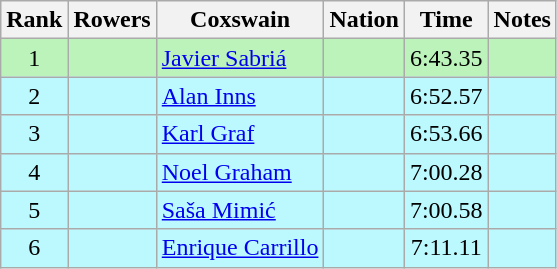<table class="wikitable sortable" style="text-align:center">
<tr>
<th>Rank</th>
<th>Rowers</th>
<th>Coxswain</th>
<th>Nation</th>
<th>Time</th>
<th>Notes</th>
</tr>
<tr bgcolor=bbf3bb>
<td>1</td>
<td align=left></td>
<td align=left><a href='#'>Javier Sabriá</a></td>
<td align=left></td>
<td>6:43.35</td>
<td></td>
</tr>
<tr bgcolor=bbf9ff>
<td>2</td>
<td align=left></td>
<td align=left><a href='#'>Alan Inns</a></td>
<td align=left></td>
<td>6:52.57</td>
<td></td>
</tr>
<tr bgcolor=bbf9ff>
<td>3</td>
<td align=left></td>
<td align=left><a href='#'>Karl Graf</a></td>
<td align=left></td>
<td>6:53.66</td>
<td></td>
</tr>
<tr bgcolor=bbf9ff>
<td>4</td>
<td align=left></td>
<td align=left><a href='#'>Noel Graham</a></td>
<td align=left></td>
<td>7:00.28</td>
<td></td>
</tr>
<tr bgcolor=bbf9ff>
<td>5</td>
<td align=left></td>
<td align=left><a href='#'>Saša Mimić</a></td>
<td align=left></td>
<td>7:00.58</td>
<td></td>
</tr>
<tr bgcolor=bbf9ff>
<td>6</td>
<td align=left></td>
<td align=left><a href='#'>Enrique Carrillo</a></td>
<td align=left></td>
<td>7:11.11</td>
<td></td>
</tr>
</table>
